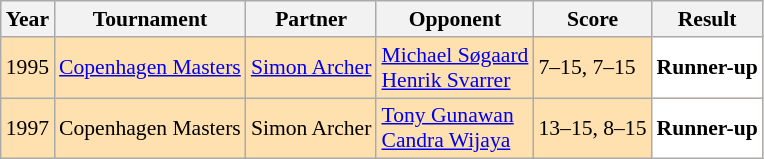<table class="sortable wikitable" style="font-size: 90%;">
<tr>
<th>Year</th>
<th>Tournament</th>
<th>Partner</th>
<th>Opponent</th>
<th>Score</th>
<th>Result</th>
</tr>
<tr style="background:#FFE0AF">
<td align="center">1995</td>
<td><a href='#'>Copenhagen Masters</a></td>
<td> <a href='#'>Simon Archer</a></td>
<td> <a href='#'>Michael Søgaard</a><br> <a href='#'>Henrik Svarrer</a></td>
<td>7–15, 7–15</td>
<td style="text-align:left; background:white"> <strong>Runner-up</strong></td>
</tr>
<tr style="background:#FFE0AF">
<td align="center">1997</td>
<td>Copenhagen Masters</td>
<td> Simon Archer</td>
<td> <a href='#'>Tony Gunawan</a><br> <a href='#'>Candra Wijaya</a></td>
<td>13–15, 8–15</td>
<td style="text-align:left; background:white"> <strong>Runner-up</strong></td>
</tr>
</table>
